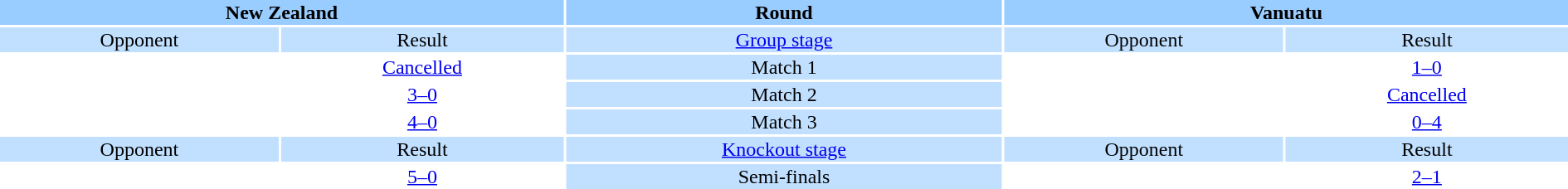<table style="width:100%; text-align:center;">
<tr style="vertical-align:top; background:#99CCFF;">
<th colspan="2">New Zealand</th>
<th>Round</th>
<th colspan="2">Vanuatu</th>
</tr>
<tr style="vertical-align:top; background:#C1E0FF;">
<td>Opponent</td>
<td>Result</td>
<td><a href='#'>Group stage</a></td>
<td>Opponent</td>
<td>Result</td>
</tr>
<tr>
<td style="text-align:left"></td>
<td><a href='#'>Cancelled</a></td>
<td style="background:#C1E0FF">Match 1</td>
<td style="text-align:left"></td>
<td><a href='#'>1–0</a></td>
</tr>
<tr>
<td style="text-align:left"></td>
<td><a href='#'>3–0</a></td>
<td style="background:#C1E0FF">Match 2</td>
<td style="text-align:left"></td>
<td><a href='#'>Cancelled</a></td>
</tr>
<tr>
<td style="text-align:left"></td>
<td><a href='#'>4–0</a></td>
<td style="background:#C1E0FF">Match 3</td>
<td style="text-align:left"></td>
<td><a href='#'>0–4</a></td>
</tr>
<tr style="vertical-align:top; background:#C1E0FF">
<td>Opponent</td>
<td>Result</td>
<td><a href='#'>Knockout stage</a></td>
<td>Opponent</td>
<td>Result</td>
</tr>
<tr>
<td style="text-align:left"></td>
<td><a href='#'>5–0</a></td>
<td style="background:#C1E0FF">Semi-finals</td>
<td style="text-align:left"></td>
<td><a href='#'>2–1</a></td>
</tr>
</table>
